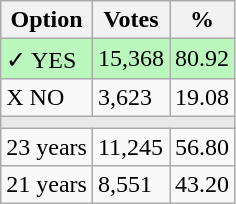<table class="wikitable">
<tr>
<th>Option</th>
<th>Votes</th>
<th>%</th>
</tr>
<tr>
<td style=background:#bbf8be>✓ YES</td>
<td style=background:#bbf8be>15,368</td>
<td style=background:#bbf8be>80.92</td>
</tr>
<tr>
<td>X NO</td>
<td>3,623</td>
<td>19.08</td>
</tr>
<tr>
<td colspan="3" bgcolor="#E9E9E9"></td>
</tr>
<tr>
<td>23 years</td>
<td>11,245</td>
<td>56.80</td>
</tr>
<tr>
<td>21 years</td>
<td>8,551</td>
<td>43.20</td>
</tr>
</table>
